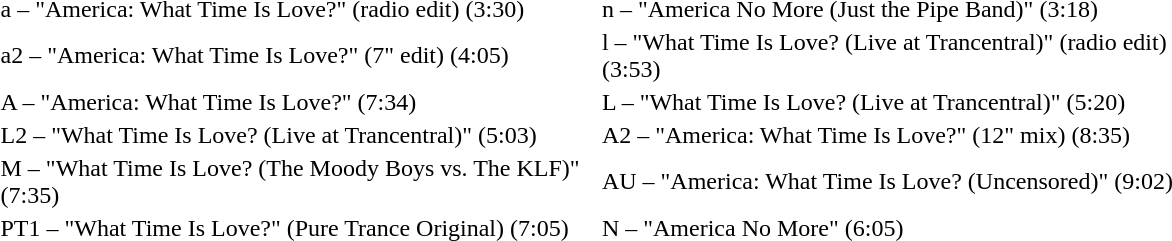<table rowspan=2 style="width:800px; height:75%">
<tr>
<td>a – "America: What Time Is Love?" (radio edit) (3:30)</td>
<td>n – "America No More (Just the Pipe Band)" (3:18)</td>
</tr>
<tr>
<td>a2 – "America: What Time Is Love?" (7" edit) (4:05)</td>
<td>l – "What Time Is Love? (Live at Trancentral)" (radio edit) (3:53)</td>
</tr>
<tr>
<td>A – "America: What Time Is Love?" (7:34)</td>
<td>L – "What Time Is Love? (Live at Trancentral)" (5:20)</td>
</tr>
<tr>
<td>L2 – "What Time Is Love? (Live at Trancentral)" (5:03)</td>
<td>A2 – "America: What Time Is Love?" (12" mix) (8:35)</td>
</tr>
<tr>
<td>M – "What Time Is Love? (The Moody Boys vs. The KLF)" (7:35)</td>
<td>AU – "America: What Time Is Love? (Uncensored)" (9:02)</td>
</tr>
<tr>
<td>PT1 – "What Time Is Love?" (Pure Trance Original) (7:05)</td>
<td>N – "America No More" (6:05)</td>
<td></td>
</tr>
<tr>
</tr>
</table>
